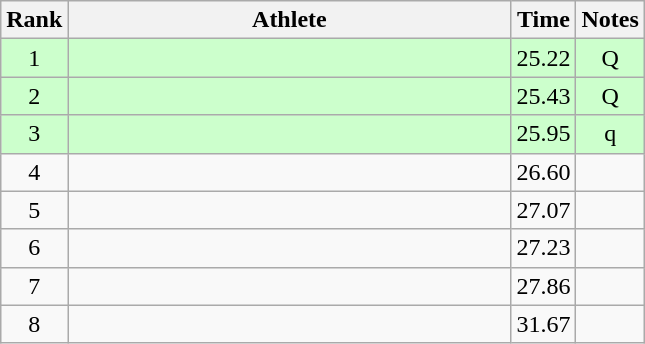<table class="wikitable" style="text-align:center">
<tr>
<th>Rank</th>
<th Style="width:18em">Athlete</th>
<th>Time</th>
<th>Notes</th>
</tr>
<tr style="background:#cfc">
<td>1</td>
<td style="text-align:left"></td>
<td>25.22</td>
<td>Q</td>
</tr>
<tr style="background:#cfc">
<td>2</td>
<td style="text-align:left"></td>
<td>25.43</td>
<td>Q</td>
</tr>
<tr style="background:#cfc">
<td>3</td>
<td style="text-align:left"></td>
<td>25.95</td>
<td>q</td>
</tr>
<tr>
<td>4</td>
<td style="text-align:left"></td>
<td>26.60</td>
<td></td>
</tr>
<tr>
<td>5</td>
<td style="text-align:left"></td>
<td>27.07</td>
<td></td>
</tr>
<tr>
<td>6</td>
<td style="text-align:left"></td>
<td>27.23</td>
<td></td>
</tr>
<tr>
<td>7</td>
<td style="text-align:left"></td>
<td>27.86</td>
<td></td>
</tr>
<tr>
<td>8</td>
<td style="text-align:left"></td>
<td>31.67</td>
<td></td>
</tr>
</table>
